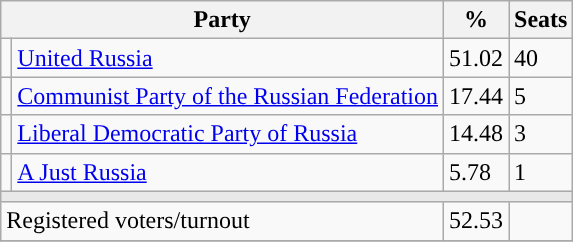<table class="wikitable">
<tr>
<th colspan=2>Party</th>
<th>%</th>
<th>Seats</th>
</tr>
<tr>
<td style="background:"></td>
<td><a href='#'>United Russia</a></td>
<td>51.02</td>
<td>40</td>
</tr>
<tr>
<td style="background:"></td>
<td><a href='#'>Communist Party of the Russian Federation</a></td>
<td>17.44</td>
<td>5</td>
</tr>
<tr>
<td style="background:"></td>
<td><a href='#'>Liberal Democratic Party of Russia</a></td>
<td>14.48</td>
<td>3</td>
</tr>
<tr>
<td style="background:"></td>
<td><a href='#'>A Just Russia</a></td>
<td>5.78</td>
<td>1</td>
</tr>
<tr>
<td colspan=4 style="background:#E9E9E9;"></td>
</tr>
<tr>
<td align=left colspan=2>Registered voters/turnout</td>
<td>52.53</td>
<td></td>
</tr>
<tr>
</tr>
</table>
